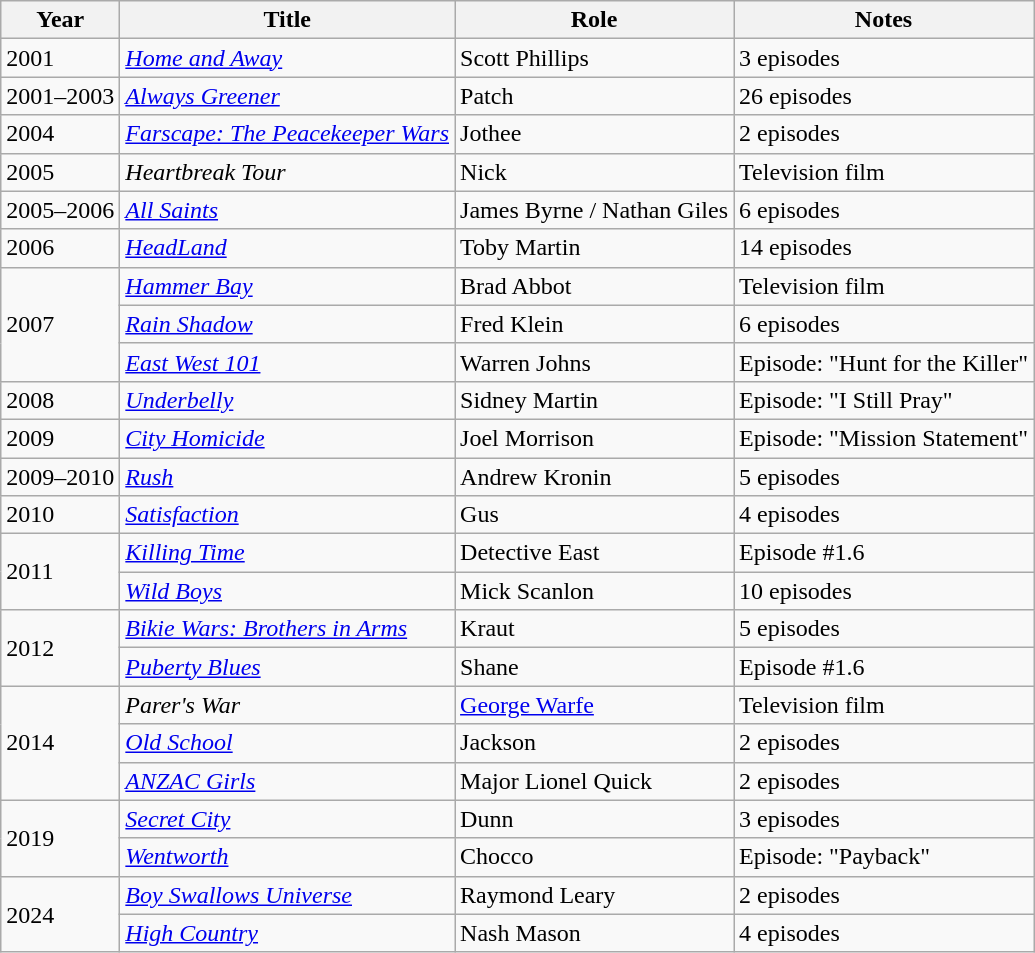<table class="wikitable sortable">
<tr>
<th>Year</th>
<th>Title</th>
<th>Role</th>
<th class="unsortable">Notes</th>
</tr>
<tr>
<td>2001</td>
<td><em><a href='#'>Home and Away</a></em></td>
<td>Scott Phillips</td>
<td>3 episodes</td>
</tr>
<tr>
<td>2001–2003</td>
<td><em><a href='#'>Always Greener</a></em></td>
<td>Patch</td>
<td>26 episodes</td>
</tr>
<tr>
<td>2004</td>
<td><em><a href='#'>Farscape: The Peacekeeper Wars</a></em></td>
<td>Jothee</td>
<td>2 episodes</td>
</tr>
<tr>
<td>2005</td>
<td><em>Heartbreak Tour</em></td>
<td>Nick</td>
<td>Television film</td>
</tr>
<tr>
<td>2005–2006</td>
<td><a href='#'><em>All Saints</em></a></td>
<td>James Byrne / Nathan Giles</td>
<td>6 episodes</td>
</tr>
<tr>
<td>2006</td>
<td><em><a href='#'>HeadLand</a></em></td>
<td>Toby Martin</td>
<td>14 episodes</td>
</tr>
<tr>
<td rowspan="3">2007</td>
<td><em><a href='#'>Hammer Bay</a></em></td>
<td>Brad Abbot</td>
<td>Television film</td>
</tr>
<tr>
<td><a href='#'><em>Rain Shadow</em></a></td>
<td>Fred Klein</td>
<td>6 episodes</td>
</tr>
<tr>
<td><em><a href='#'>East West 101</a></em></td>
<td>Warren Johns</td>
<td>Episode: "Hunt for the Killer"</td>
</tr>
<tr>
<td>2008</td>
<td><a href='#'><em>Underbelly</em></a></td>
<td>Sidney Martin</td>
<td>Episode: "I Still Pray"</td>
</tr>
<tr>
<td>2009</td>
<td><em><a href='#'>City Homicide</a></em></td>
<td>Joel Morrison</td>
<td>Episode: "Mission Statement"</td>
</tr>
<tr>
<td>2009–2010</td>
<td><a href='#'><em>Rush</em></a></td>
<td>Andrew Kronin</td>
<td>5 episodes</td>
</tr>
<tr>
<td>2010</td>
<td><a href='#'><em>Satisfaction</em></a></td>
<td>Gus</td>
<td>4 episodes</td>
</tr>
<tr>
<td rowspan="2">2011</td>
<td><a href='#'><em>Killing Time</em></a></td>
<td>Detective East</td>
<td>Episode #1.6</td>
</tr>
<tr>
<td><em><a href='#'>Wild Boys</a></em></td>
<td>Mick Scanlon</td>
<td>10 episodes</td>
</tr>
<tr>
<td rowspan="2">2012</td>
<td><em><a href='#'>Bikie Wars: Brothers in Arms</a></em></td>
<td>Kraut</td>
<td>5 episodes</td>
</tr>
<tr>
<td><a href='#'><em>Puberty Blues</em></a></td>
<td>Shane</td>
<td>Episode #1.6</td>
</tr>
<tr>
<td rowspan="3">2014</td>
<td><em>Parer's War</em></td>
<td><a href='#'>George Warfe</a></td>
<td>Television film</td>
</tr>
<tr>
<td><a href='#'><em>Old School</em></a></td>
<td>Jackson</td>
<td>2 episodes</td>
</tr>
<tr>
<td><em><a href='#'>ANZAC Girls</a></em></td>
<td>Major Lionel Quick</td>
<td>2 episodes</td>
</tr>
<tr>
<td rowspan="2">2019</td>
<td><a href='#'><em>Secret City</em></a></td>
<td>Dunn</td>
<td>3 episodes</td>
</tr>
<tr>
<td><a href='#'><em>Wentworth</em></a></td>
<td>Chocco</td>
<td>Episode: "Payback"</td>
</tr>
<tr>
<td rowspan="2">2024</td>
<td><em><a href='#'>Boy Swallows Universe</a></em></td>
<td>Raymond Leary</td>
<td>2 episodes</td>
</tr>
<tr>
<td><em><a href='#'>High Country</a></em></td>
<td>Nash Mason</td>
<td>4 episodes</td>
</tr>
</table>
